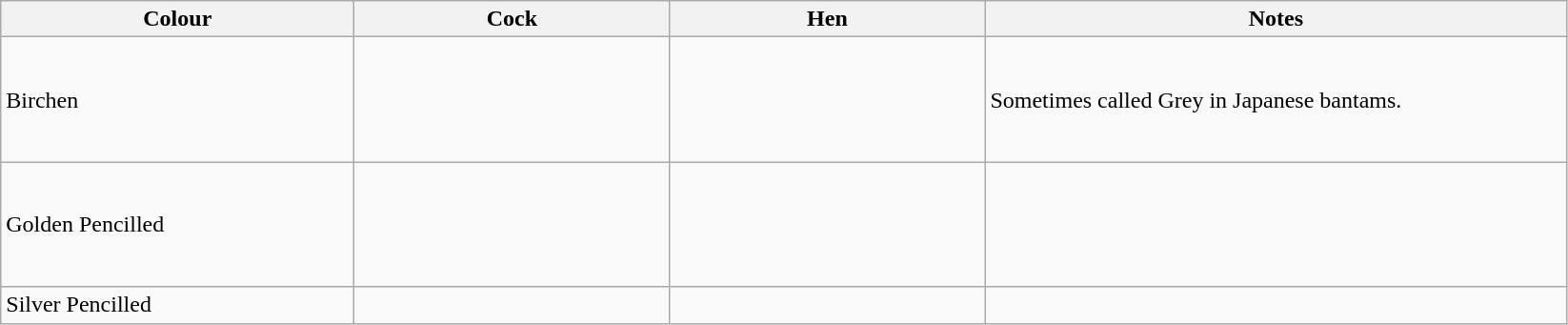<table class="wikitable">
<tr>
<th style="width: 180pt;">Colour</th>
<th style="width: 160pt;">Cock</th>
<th style="width: 160pt;">Hen</th>
<th style="width: 300pt;">Notes</th>
</tr>
<tr>
<td>Birchen</td>
<td style="height: 80px;"></td>
<td></td>
<td>Sometimes called Grey in Japanese bantams.</td>
</tr>
<tr>
<td>Golden Pencilled</td>
<td style="height: 80px;"></td>
<td></td>
<td></td>
</tr>
<tr>
<td>Silver Pencilled</td>
<td></td>
<td></td>
<td></td>
</tr>
</table>
